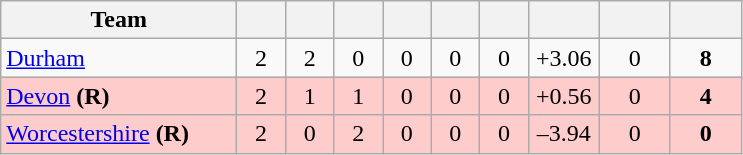<table class="wikitable" style="text-align:center">
<tr>
<th width="150">Team</th>
<th width="25"></th>
<th width="25"></th>
<th width="25"></th>
<th width="25"></th>
<th width="25"></th>
<th width="25"></th>
<th width="40"></th>
<th width="40"></th>
<th width="40"></th>
</tr>
<tr>
<td style="text-align:left"><a href='#'>Durham</a></td>
<td>2</td>
<td>2</td>
<td>0</td>
<td>0</td>
<td>0</td>
<td>0</td>
<td>+3.06</td>
<td>0</td>
<td><strong>8</strong></td>
</tr>
<tr style="background:#ffcccc">
<td style="text-align:left"><a href='#'>Devon</a> <strong>(R)</strong></td>
<td>2</td>
<td>1</td>
<td>1</td>
<td>0</td>
<td>0</td>
<td>0</td>
<td>+0.56</td>
<td>0</td>
<td><strong>4</strong></td>
</tr>
<tr style="background:#ffcccc">
<td style="text-align:left"><a href='#'>Worcestershire</a> <strong>(R)</strong></td>
<td>2</td>
<td>0</td>
<td>2</td>
<td>0</td>
<td>0</td>
<td>0</td>
<td>–3.94</td>
<td>0</td>
<td><strong>0</strong></td>
</tr>
</table>
